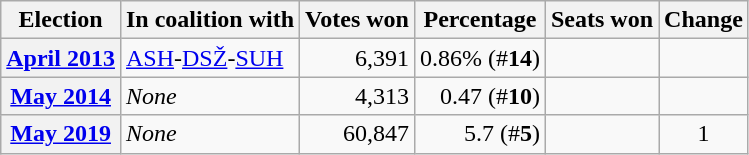<table class="wikitable" style="text-align: left;">
<tr>
<th>Election</th>
<th>In coalition with</th>
<th>Votes won</th>
<th>Percentage</th>
<th>Seats won</th>
<th>Change</th>
</tr>
<tr>
<th><a href='#'>April 2013</a></th>
<td><a href='#'>ASH</a>-<a href='#'>DSŽ</a>-<a href='#'>SUH</a></td>
<td align="right">6,391</td>
<td align="right">0.86% (#<strong>14</strong>)</td>
<td></td>
<td align="center"></td>
</tr>
<tr>
<th><a href='#'>May 2014</a></th>
<td><em>None</em><br></td>
<td align="right">4,313</td>
<td align="right">0.47 (#<strong>10</strong>)</td>
<td></td>
<td align="center"></td>
</tr>
<tr>
<th><a href='#'>May 2019</a></th>
<td><em>None</em></td>
<td align="right">60,847</td>
<td align="right">5.7 (#<strong>5</strong>)</td>
<td></td>
<td align="center"> 1</td>
</tr>
</table>
